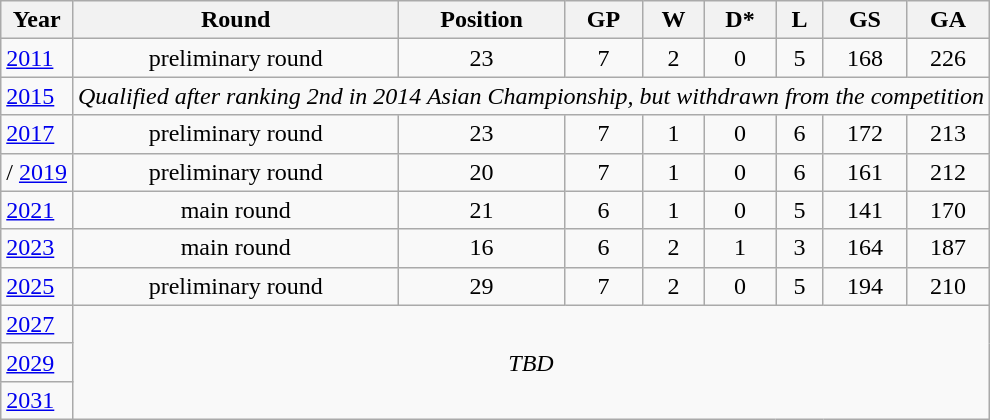<table class="wikitable" style="text-align:center;">
<tr>
<th>Year</th>
<th>Round</th>
<th>Position</th>
<th>GP</th>
<th>W</th>
<th>D*</th>
<th>L</th>
<th>GS</th>
<th>GA</th>
</tr>
<tr>
<td align=left> <a href='#'>2011</a></td>
<td>preliminary round</td>
<td>23</td>
<td>7</td>
<td>2</td>
<td>0</td>
<td>5</td>
<td>168</td>
<td>226</td>
</tr>
<tr>
<td align=left> <a href='#'>2015</a></td>
<td colspan=8><em>Qualified after ranking 2nd in 2014 Asian Championship, but withdrawn from the competition</em></td>
</tr>
<tr>
<td align=left> <a href='#'>2017</a></td>
<td>preliminary round</td>
<td>23</td>
<td>7</td>
<td>1</td>
<td>0</td>
<td>6</td>
<td>172</td>
<td>213</td>
</tr>
<tr>
<td align=left>/ <a href='#'>2019</a></td>
<td>preliminary round</td>
<td>20</td>
<td>7</td>
<td>1</td>
<td>0</td>
<td>6</td>
<td>161</td>
<td>212</td>
</tr>
<tr>
<td align=left> <a href='#'>2021</a></td>
<td>main round</td>
<td>21</td>
<td>6</td>
<td>1</td>
<td>0</td>
<td>5</td>
<td>141</td>
<td>170</td>
</tr>
<tr>
<td align=left>  <a href='#'>2023</a></td>
<td>main round</td>
<td>16</td>
<td>6</td>
<td>2</td>
<td>1</td>
<td>3</td>
<td>164</td>
<td>187</td>
</tr>
<tr>
<td align=left>   <a href='#'>2025</a></td>
<td>preliminary round</td>
<td>29</td>
<td>7</td>
<td>2</td>
<td>0</td>
<td>5</td>
<td>194</td>
<td>210</td>
</tr>
<tr>
<td align=left> <a href='#'>2027</a></td>
<td colspan=8 rowspan=3><em>TBD</em></td>
</tr>
<tr>
<td align=left>  <a href='#'>2029</a></td>
</tr>
<tr>
<td align=left>   <a href='#'>2031</a></td>
</tr>
</table>
